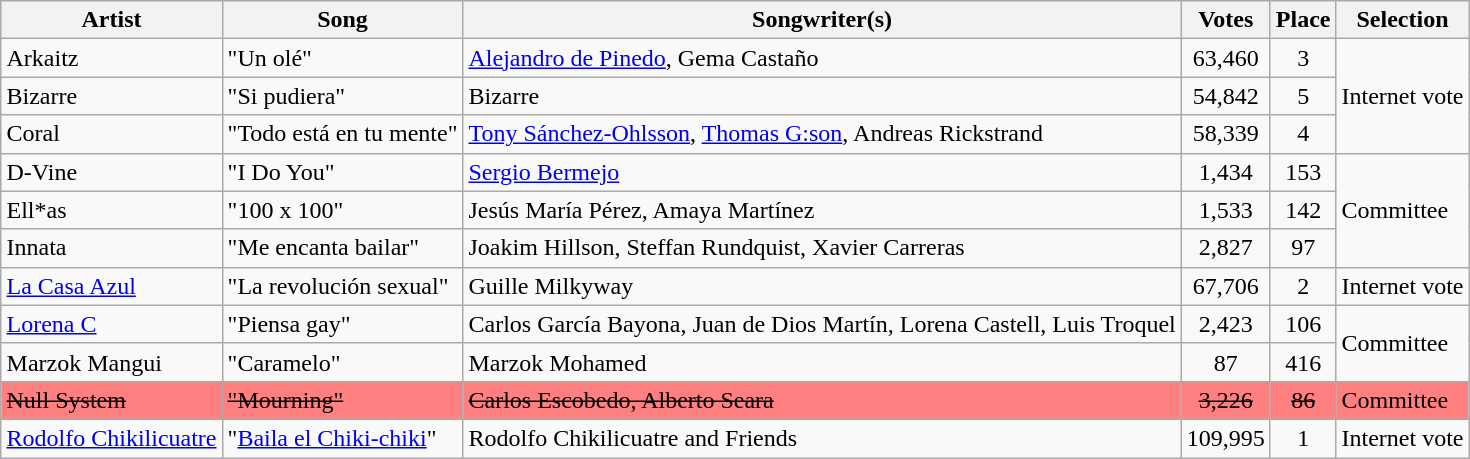<table class="sortable wikitable" style="margin: 1em auto 1em auto; text-align:center;">
<tr>
<th>Artist</th>
<th>Song</th>
<th>Songwriter(s)</th>
<th>Votes</th>
<th>Place</th>
<th>Selection</th>
</tr>
<tr>
<td align="left">Arkaitz</td>
<td align="left">"Un olé"</td>
<td align="left"><a href='#'>Alejandro de Pinedo</a>, Gema Castaño</td>
<td>63,460</td>
<td>3</td>
<td rowspan="3" align="left">Internet vote</td>
</tr>
<tr>
<td align="left">Bizarre</td>
<td align="left">"Si pudiera"</td>
<td align="left">Bizarre</td>
<td>54,842</td>
<td>5</td>
</tr>
<tr>
<td align="left">Coral</td>
<td align="left">"Todo está en tu mente"</td>
<td align="left"><a href='#'>Tony Sánchez-Ohlsson</a>, <a href='#'>Thomas G:son</a>, Andreas Rickstrand</td>
<td>58,339</td>
<td>4</td>
</tr>
<tr>
<td align="left">D-Vine</td>
<td align="left">"I Do You"</td>
<td align="left"><a href='#'>Sergio Bermejo</a></td>
<td>1,434</td>
<td>153</td>
<td rowspan="3" align="left">Committee</td>
</tr>
<tr>
<td align="left">Ell*as</td>
<td align="left">"100 x 100"</td>
<td align="left">Jesús María Pérez, Amaya Martínez</td>
<td>1,533</td>
<td>142</td>
</tr>
<tr>
<td align="left">Innata</td>
<td align="left">"Me encanta bailar"</td>
<td align="left">Joakim Hillson, Steffan Rundquist, Xavier Carreras</td>
<td>2,827</td>
<td>97</td>
</tr>
<tr>
<td align="left"><a href='#'>La Casa Azul</a></td>
<td align="left">"La revolución sexual"</td>
<td align="left">Guille Milkyway</td>
<td>67,706</td>
<td>2</td>
<td align="left">Internet vote</td>
</tr>
<tr>
<td align="left"><a href='#'>Lorena C</a></td>
<td align="left">"Piensa gay"</td>
<td align="left">Carlos García Bayona, Juan de Dios Martín, Lorena Castell, Luis Troquel</td>
<td>2,423</td>
<td>106</td>
<td rowspan="2" align="left">Committee</td>
</tr>
<tr>
<td align="left">Marzok Mangui</td>
<td align="left">"Caramelo"</td>
<td align="left">Marzok Mohamed</td>
<td>87</td>
<td>416</td>
</tr>
<tr style="background:#fe8080;">
<td align="left"><s>Null System</s></td>
<td align="left"><s>"Mourning"</s></td>
<td align="left"><s>Carlos Escobedo, Alberto Seara</s></td>
<td><s>3,226</s></td>
<td><s>86</s></td>
<td align="left">Committee</td>
</tr>
<tr>
<td align="left"><a href='#'>Rodolfo Chikilicuatre</a></td>
<td align="left">"<a href='#'>Baila el Chiki-chiki</a>"</td>
<td align="left">Rodolfo Chikilicuatre and Friends</td>
<td>109,995</td>
<td>1</td>
<td align="left">Internet vote</td>
</tr>
</table>
